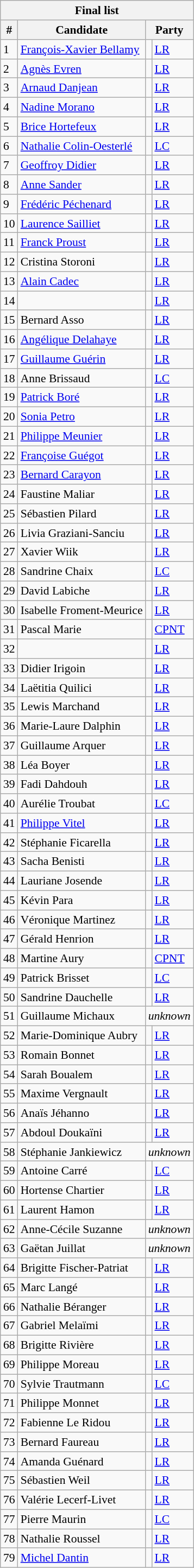<table class="wikitable mw-collapsible mw-collapsed" style="font-size:90%; float:right; padding:5px">
<tr>
<th colspan="4">Final list</th>
</tr>
<tr>
<th>#</th>
<th>Candidate</th>
<th colspan="2">Party</th>
</tr>
<tr>
<td>1</td>
<td><a href='#'>François-Xavier Bellamy</a></td>
<td></td>
<td><a href='#'>LR</a></td>
</tr>
<tr>
<td>2</td>
<td><a href='#'>Agnès Evren</a></td>
<td></td>
<td><a href='#'>LR</a></td>
</tr>
<tr>
<td>3</td>
<td><a href='#'>Arnaud Danjean</a></td>
<td></td>
<td><a href='#'>LR</a></td>
</tr>
<tr>
<td>4</td>
<td><a href='#'>Nadine Morano</a></td>
<td></td>
<td><a href='#'>LR</a></td>
</tr>
<tr>
<td>5</td>
<td><a href='#'>Brice Hortefeux</a></td>
<td></td>
<td><a href='#'>LR</a></td>
</tr>
<tr>
<td>6</td>
<td><a href='#'>Nathalie Colin-Oesterlé</a></td>
<td></td>
<td><a href='#'>LC</a></td>
</tr>
<tr>
<td>7</td>
<td><a href='#'>Geoffroy Didier</a></td>
<td></td>
<td><a href='#'>LR</a></td>
</tr>
<tr>
<td>8</td>
<td><a href='#'>Anne Sander</a></td>
<td></td>
<td><a href='#'>LR</a></td>
</tr>
<tr>
<td>9</td>
<td><a href='#'>Frédéric Péchenard</a></td>
<td></td>
<td><a href='#'>LR</a></td>
</tr>
<tr>
<td>10</td>
<td><a href='#'>Laurence Sailliet</a></td>
<td></td>
<td><a href='#'>LR</a></td>
</tr>
<tr>
<td>11</td>
<td><a href='#'>Franck Proust</a></td>
<td></td>
<td><a href='#'>LR</a></td>
</tr>
<tr>
<td>12</td>
<td>Cristina Storoni</td>
<td></td>
<td><a href='#'>LR</a></td>
</tr>
<tr>
<td>13</td>
<td><a href='#'>Alain Cadec</a></td>
<td></td>
<td><a href='#'>LR</a></td>
</tr>
<tr>
<td>14</td>
<td></td>
<td></td>
<td><a href='#'>LR</a></td>
</tr>
<tr>
<td>15</td>
<td>Bernard Asso</td>
<td></td>
<td><a href='#'>LR</a></td>
</tr>
<tr>
<td>16</td>
<td><a href='#'>Angélique Delahaye</a></td>
<td></td>
<td><a href='#'>LR</a></td>
</tr>
<tr>
<td>17</td>
<td><a href='#'>Guillaume Guérin</a></td>
<td></td>
<td><a href='#'>LR</a></td>
</tr>
<tr>
<td>18</td>
<td>Anne Brissaud</td>
<td></td>
<td><a href='#'>LC</a></td>
</tr>
<tr>
<td>19</td>
<td><a href='#'>Patrick Boré</a></td>
<td></td>
<td><a href='#'>LR</a></td>
</tr>
<tr>
<td>20</td>
<td><a href='#'>Sonia Petro</a></td>
<td></td>
<td><a href='#'>LR</a></td>
</tr>
<tr>
<td>21</td>
<td><a href='#'>Philippe Meunier</a></td>
<td></td>
<td><a href='#'>LR</a></td>
</tr>
<tr>
<td>22</td>
<td><a href='#'>Françoise Guégot</a></td>
<td></td>
<td><a href='#'>LR</a></td>
</tr>
<tr>
<td>23</td>
<td><a href='#'>Bernard Carayon</a></td>
<td></td>
<td><a href='#'>LR</a></td>
</tr>
<tr>
<td>24</td>
<td>Faustine Maliar</td>
<td></td>
<td><a href='#'>LR</a></td>
</tr>
<tr>
<td>25</td>
<td>Sébastien Pilard</td>
<td></td>
<td><a href='#'>LR</a></td>
</tr>
<tr>
<td>26</td>
<td>Livia Graziani-Sanciu</td>
<td></td>
<td><a href='#'>LR</a></td>
</tr>
<tr>
<td>27</td>
<td>Xavier Wiik</td>
<td></td>
<td><a href='#'>LR</a></td>
</tr>
<tr>
<td>28</td>
<td>Sandrine Chaix</td>
<td></td>
<td><a href='#'>LC</a></td>
</tr>
<tr>
<td>29</td>
<td>David Labiche</td>
<td></td>
<td><a href='#'>LR</a></td>
</tr>
<tr>
<td>30</td>
<td>Isabelle Froment-Meurice</td>
<td></td>
<td><a href='#'>LR</a></td>
</tr>
<tr>
<td>31</td>
<td>Pascal Marie</td>
<td></td>
<td><a href='#'>CPNT</a></td>
</tr>
<tr>
<td>32</td>
<td></td>
<td></td>
<td><a href='#'>LR</a></td>
</tr>
<tr>
<td>33</td>
<td>Didier Irigoin</td>
<td></td>
<td><a href='#'>LR</a></td>
</tr>
<tr>
<td>34</td>
<td>Laëtitia Quilici</td>
<td></td>
<td><a href='#'>LR</a></td>
</tr>
<tr>
<td>35</td>
<td>Lewis Marchand</td>
<td></td>
<td><a href='#'>LR</a></td>
</tr>
<tr>
<td>36</td>
<td>Marie-Laure Dalphin</td>
<td></td>
<td><a href='#'>LR</a></td>
</tr>
<tr>
<td>37</td>
<td>Guillaume Arquer</td>
<td></td>
<td><a href='#'>LR</a></td>
</tr>
<tr>
<td>38</td>
<td>Léa Boyer</td>
<td></td>
<td><a href='#'>LR</a></td>
</tr>
<tr>
<td>39</td>
<td>Fadi Dahdouh</td>
<td></td>
<td><a href='#'>LR</a></td>
</tr>
<tr>
<td>40</td>
<td>Aurélie Troubat</td>
<td></td>
<td><a href='#'>LC</a></td>
</tr>
<tr>
<td>41</td>
<td><a href='#'>Philippe Vitel</a></td>
<td></td>
<td><a href='#'>LR</a></td>
</tr>
<tr>
<td>42</td>
<td>Stéphanie Ficarella</td>
<td></td>
<td><a href='#'>LR</a></td>
</tr>
<tr>
<td>43</td>
<td>Sacha Benisti</td>
<td></td>
<td><a href='#'>LR</a></td>
</tr>
<tr>
<td>44</td>
<td>Lauriane Josende</td>
<td></td>
<td><a href='#'>LR</a></td>
</tr>
<tr>
<td>45</td>
<td>Kévin Para</td>
<td></td>
<td><a href='#'>LR</a></td>
</tr>
<tr>
<td>46</td>
<td>Véronique Martinez</td>
<td></td>
<td><a href='#'>LR</a></td>
</tr>
<tr>
<td>47</td>
<td>Gérald Henrion</td>
<td></td>
<td><a href='#'>LR</a></td>
</tr>
<tr>
<td>48</td>
<td>Martine Aury</td>
<td></td>
<td><a href='#'>CPNT</a></td>
</tr>
<tr>
<td>49</td>
<td>Patrick Brisset</td>
<td></td>
<td><a href='#'>LC</a></td>
</tr>
<tr>
<td>50</td>
<td>Sandrine Dauchelle</td>
<td></td>
<td><a href='#'>LR</a></td>
</tr>
<tr>
<td>51</td>
<td>Guillaume Michaux</td>
<td colspan="2"><em>unknown</em></td>
</tr>
<tr>
<td>52</td>
<td>Marie-Dominique Aubry</td>
<td></td>
<td><a href='#'>LR</a></td>
</tr>
<tr>
<td>53</td>
<td>Romain Bonnet</td>
<td></td>
<td><a href='#'>LR</a></td>
</tr>
<tr>
<td>54</td>
<td>Sarah Boualem</td>
<td></td>
<td><a href='#'>LR</a></td>
</tr>
<tr>
<td>55</td>
<td>Maxime Vergnault</td>
<td></td>
<td><a href='#'>LR</a></td>
</tr>
<tr>
<td>56</td>
<td>Anaïs Jéhanno</td>
<td></td>
<td><a href='#'>LR</a></td>
</tr>
<tr>
<td>57</td>
<td>Abdoul Doukaïni</td>
<td></td>
<td><a href='#'>LR</a></td>
</tr>
<tr>
<td>58</td>
<td>Stéphanie Jankiewicz</td>
<td colspan="2"><em>unknown</em></td>
</tr>
<tr>
<td>59</td>
<td>Antoine Carré</td>
<td></td>
<td><a href='#'>LC</a></td>
</tr>
<tr>
<td>60</td>
<td>Hortense Chartier</td>
<td></td>
<td><a href='#'>LR</a></td>
</tr>
<tr>
<td>61</td>
<td>Laurent Hamon</td>
<td></td>
<td><a href='#'>LR</a></td>
</tr>
<tr>
<td>62</td>
<td>Anne-Cécile Suzanne</td>
<td colspan="2"><em>unknown</em></td>
</tr>
<tr>
<td>63</td>
<td>Gaëtan Juillat</td>
<td colspan="2"><em>unknown</em></td>
</tr>
<tr>
<td>64</td>
<td>Brigitte Fischer-Patriat</td>
<td></td>
<td><a href='#'>LR</a></td>
</tr>
<tr>
<td>65</td>
<td>Marc Langé</td>
<td></td>
<td><a href='#'>LR</a></td>
</tr>
<tr>
<td>66</td>
<td>Nathalie Béranger</td>
<td></td>
<td><a href='#'>LR</a></td>
</tr>
<tr>
<td>67</td>
<td>Gabriel Melaïmi</td>
<td></td>
<td><a href='#'>LR</a></td>
</tr>
<tr>
<td>68</td>
<td>Brigitte Rivière</td>
<td></td>
<td><a href='#'>LR</a></td>
</tr>
<tr>
<td>69</td>
<td>Philippe Moreau</td>
<td></td>
<td><a href='#'>LR</a></td>
</tr>
<tr>
<td>70</td>
<td>Sylvie Trautmann</td>
<td></td>
<td><a href='#'>LC</a></td>
</tr>
<tr>
<td>71</td>
<td>Philippe Monnet</td>
<td></td>
<td><a href='#'>LR</a></td>
</tr>
<tr>
<td>72</td>
<td>Fabienne Le Ridou</td>
<td></td>
<td><a href='#'>LR</a></td>
</tr>
<tr>
<td>73</td>
<td>Bernard Faureau</td>
<td></td>
<td><a href='#'>LR</a></td>
</tr>
<tr>
<td>74</td>
<td>Amanda Guénard</td>
<td></td>
<td><a href='#'>LR</a></td>
</tr>
<tr>
<td>75</td>
<td>Sébastien Weil</td>
<td></td>
<td><a href='#'>LR</a></td>
</tr>
<tr>
<td>76</td>
<td>Valérie Lecerf-Livet</td>
<td></td>
<td><a href='#'>LR</a></td>
</tr>
<tr>
<td>77</td>
<td>Pierre Maurin</td>
<td></td>
<td><a href='#'>LC</a></td>
</tr>
<tr>
<td>78</td>
<td>Nathalie Roussel</td>
<td></td>
<td><a href='#'>LR</a></td>
</tr>
<tr>
<td>79</td>
<td><a href='#'>Michel Dantin</a></td>
<td></td>
<td><a href='#'>LR</a></td>
</tr>
</table>
